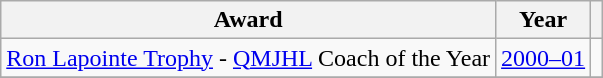<table class="wikitable">
<tr>
<th>Award</th>
<th>Year</th>
<th></th>
</tr>
<tr>
<td><a href='#'>Ron Lapointe Trophy</a> - <a href='#'>QMJHL</a> Coach of the Year</td>
<td><a href='#'>2000–01</a></td>
<td></td>
</tr>
<tr>
</tr>
</table>
